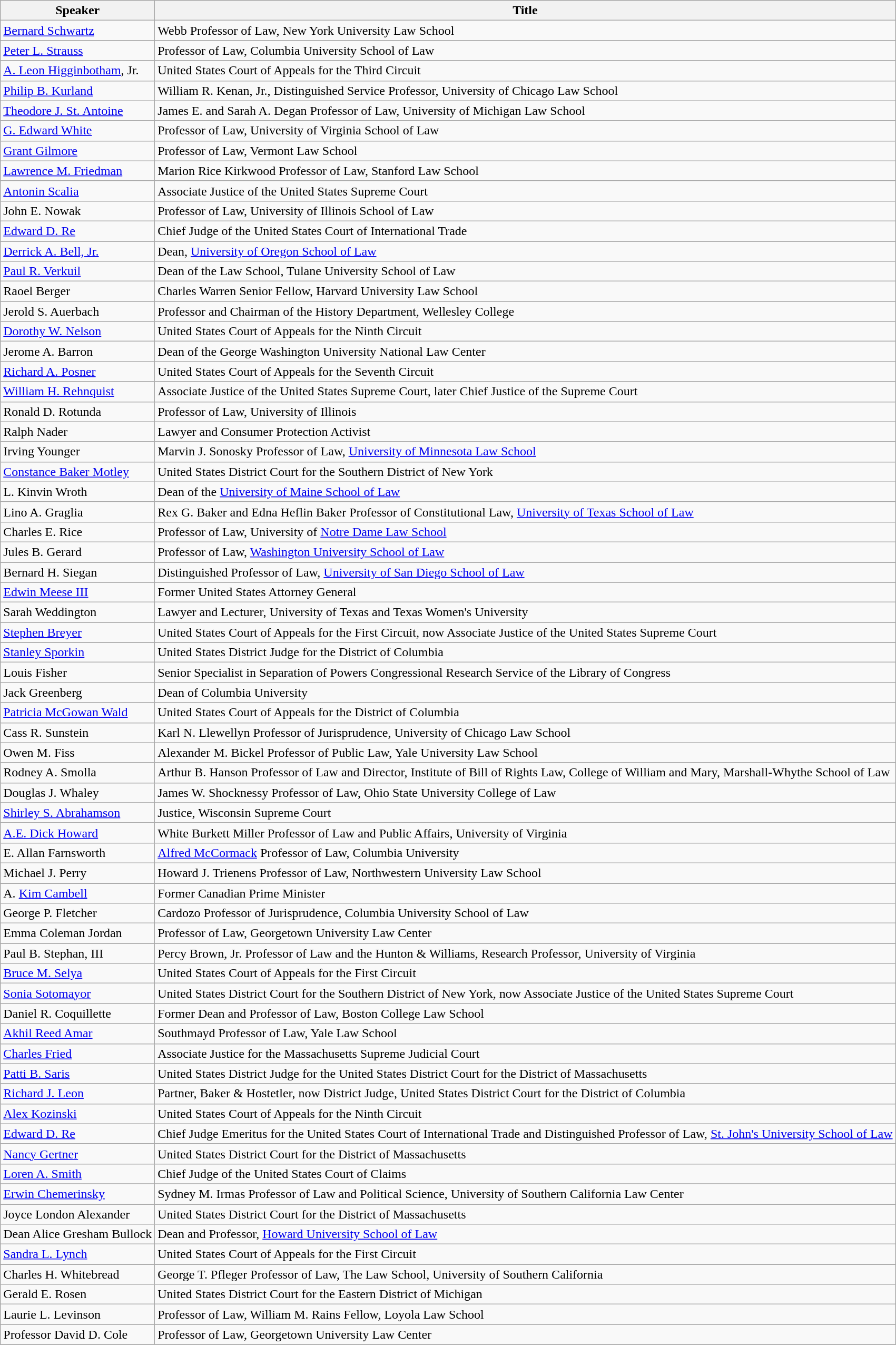<table class="wikitable" border="1" align="center">
<tr>
<th>Speaker</th>
<th>Title</th>
</tr>
<tr>
<td><a href='#'>Bernard Schwartz</a></td>
<td>Webb Professor of Law, New York University Law School</td>
</tr>
<tr>
</tr>
<tr>
<td><a href='#'>Peter L. Strauss</a></td>
<td>Professor of Law, Columbia University School of Law</td>
</tr>
<tr>
<td><a href='#'>A. Leon Higginbotham</a>, Jr.</td>
<td>United States Court of Appeals for the Third Circuit</td>
</tr>
<tr>
<td><a href='#'>Philip B. Kurland</a></td>
<td>William R. Kenan, Jr., Distinguished Service Professor, University of Chicago Law School</td>
</tr>
<tr>
<td><a href='#'>Theodore J. St. Antoine</a></td>
<td>James E. and Sarah A. Degan Professor of Law, University of Michigan Law School</td>
</tr>
<tr>
<td><a href='#'>G. Edward White</a></td>
<td>Professor of Law, University of Virginia School of Law</td>
</tr>
<tr>
<td><a href='#'>Grant Gilmore</a></td>
<td>Professor of Law, Vermont Law School</td>
</tr>
<tr>
<td><a href='#'>Lawrence M. Friedman</a></td>
<td>Marion Rice Kirkwood Professor of Law, Stanford Law School</td>
</tr>
<tr>
<td><a href='#'>Antonin Scalia</a></td>
<td>Associate Justice of the United States Supreme Court</td>
</tr>
<tr>
<td>John E. Nowak</td>
<td>Professor of Law, University of Illinois School of Law</td>
</tr>
<tr>
<td><a href='#'>Edward D. Re</a></td>
<td>Chief Judge of the United States Court of International Trade</td>
</tr>
<tr>
<td><a href='#'>Derrick A. Bell, Jr.</a></td>
<td>Dean, <a href='#'>University of Oregon School of Law</a></td>
</tr>
<tr>
<td><a href='#'>Paul R. Verkuil</a></td>
<td>Dean of the Law School, Tulane University School of Law</td>
</tr>
<tr>
<td>Raoel Berger</td>
<td>Charles Warren Senior Fellow, Harvard University Law School</td>
</tr>
<tr>
<td>Jerold S. Auerbach</td>
<td>Professor and Chairman of the History Department, Wellesley College</td>
</tr>
<tr>
<td><a href='#'>Dorothy W. Nelson</a></td>
<td>United States Court of Appeals for the Ninth Circuit</td>
</tr>
<tr>
<td>Jerome A. Barron</td>
<td>Dean of the George Washington University National Law Center</td>
</tr>
<tr>
<td><a href='#'>Richard A. Posner</a></td>
<td>United States Court of Appeals for the Seventh Circuit</td>
</tr>
<tr>
<td><a href='#'>William H. Rehnquist</a></td>
<td>Associate Justice of the United States Supreme Court, later Chief Justice of the Supreme Court</td>
</tr>
<tr>
<td>Ronald D. Rotunda</td>
<td>Professor of Law, University of Illinois</td>
</tr>
<tr>
<td>Ralph Nader</td>
<td>Lawyer and Consumer Protection Activist</td>
</tr>
<tr>
<td>Irving Younger</td>
<td>Marvin J. Sonosky Professor of Law, <a href='#'>University of Minnesota Law School</a></td>
</tr>
<tr>
<td><a href='#'>Constance Baker Motley</a></td>
<td>United States District Court for the Southern District of New York</td>
</tr>
<tr>
<td>L. Kinvin Wroth</td>
<td>Dean of the <a href='#'>University of Maine School of Law</a></td>
</tr>
<tr>
</tr>
<tr>
<td>Lino A. Graglia</td>
<td>Rex G. Baker and Edna Heflin Baker Professor of Constitutional Law, <a href='#'>University of Texas School of Law</a></td>
</tr>
<tr>
<td>Charles E. Rice</td>
<td>Professor of Law, University of <a href='#'>Notre Dame Law School</a></td>
</tr>
<tr>
<td>Jules B. Gerard</td>
<td>Professor of Law, <a href='#'>Washington University School of Law</a></td>
</tr>
<tr>
<td>Bernard H. Siegan</td>
<td>Distinguished Professor of Law, <a href='#'>University of San Diego School of Law</a></td>
</tr>
<tr>
</tr>
<tr>
<td><a href='#'>Edwin Meese III</a></td>
<td>Former United States Attorney General</td>
</tr>
<tr>
<td>Sarah Weddington</td>
<td>Lawyer and Lecturer, University of Texas and Texas Women's University</td>
</tr>
<tr>
<td><a href='#'>Stephen Breyer</a></td>
<td>United States Court of Appeals for the First Circuit, now Associate Justice of the United States Supreme Court</td>
</tr>
<tr>
</tr>
<tr>
<td><a href='#'>Stanley Sporkin</a></td>
<td>United States District Judge for the District of Columbia</td>
</tr>
<tr>
<td>Louis Fisher</td>
<td>Senior Specialist in Separation of Powers Congressional Research Service of the Library of Congress</td>
</tr>
<tr>
<td>Jack Greenberg</td>
<td>Dean of Columbia University</td>
</tr>
<tr>
<td><a href='#'>Patricia McGowan Wald</a></td>
<td>United States Court of Appeals for the District of Columbia</td>
</tr>
<tr>
<td>Cass R. Sunstein</td>
<td>Karl N. Llewellyn Professor of Jurisprudence, University of Chicago Law School</td>
</tr>
<tr>
<td>Owen M. Fiss</td>
<td>Alexander M. Bickel Professor of Public Law, Yale University Law School</td>
</tr>
<tr>
<td>Rodney A. Smolla</td>
<td>Arthur B. Hanson Professor of Law and Director, Institute of Bill of Rights Law, College of William and Mary, Marshall-Whythe School of Law</td>
</tr>
<tr>
<td>Douglas J. Whaley</td>
<td>James W. Shocknessy Professor of Law, Ohio State University College of Law</td>
</tr>
<tr>
</tr>
<tr>
</tr>
<tr>
<td><a href='#'>Shirley S. Abrahamson</a></td>
<td>Justice, Wisconsin Supreme Court</td>
</tr>
<tr>
<td><a href='#'>A.E. Dick Howard</a></td>
<td>White Burkett Miller Professor of Law and Public Affairs, University of Virginia</td>
</tr>
<tr>
<td>E. Allan Farnsworth</td>
<td><a href='#'>Alfred McCormack</a> Professor of Law, Columbia University</td>
</tr>
<tr>
<td>Michael J. Perry</td>
<td>Howard J. Trienens Professor of Law, Northwestern University Law School</td>
</tr>
<tr>
</tr>
<tr>
</tr>
<tr>
<td>A. <a href='#'>Kim Cambell</a></td>
<td>Former Canadian Prime Minister</td>
</tr>
<tr>
<td>George P. Fletcher</td>
<td>Cardozo Professor of Jurisprudence, Columbia University School of Law</td>
</tr>
<tr>
<td>Emma Coleman Jordan</td>
<td>Professor of Law, Georgetown University Law Center</td>
</tr>
<tr>
<td>Paul B. Stephan, III</td>
<td>Percy Brown, Jr. Professor of Law and the Hunton & Williams, Research Professor, University of Virginia</td>
</tr>
<tr>
<td><a href='#'>Bruce M. Selya</a></td>
<td>United States Court of Appeals for the First Circuit</td>
</tr>
<tr>
<td><a href='#'>Sonia Sotomayor</a></td>
<td>United States District Court for the Southern District of New York, now Associate Justice of the United States Supreme Court</td>
</tr>
<tr>
<td>Daniel R. Coquillette</td>
<td>Former Dean and Professor of Law, Boston College Law School</td>
</tr>
<tr>
<td><a href='#'>Akhil Reed Amar</a></td>
<td>Southmayd Professor of Law, Yale Law School</td>
</tr>
<tr>
<td><a href='#'>Charles Fried</a></td>
<td>Associate Justice for the Massachusetts Supreme Judicial Court</td>
</tr>
<tr>
<td><a href='#'>Patti B. Saris</a></td>
<td>United States District Judge for the United States District Court for the District of Massachusetts</td>
</tr>
<tr>
<td><a href='#'>Richard J. Leon</a></td>
<td>Partner, Baker & Hostetler, now District Judge, United States District Court for the District of Columbia</td>
</tr>
<tr>
<td><a href='#'>Alex Kozinski</a></td>
<td>United States Court of Appeals for the Ninth Circuit</td>
</tr>
<tr>
<td><a href='#'>Edward D. Re</a></td>
<td>Chief Judge Emeritus for the United States Court of International Trade and Distinguished Professor of Law, <a href='#'>St. John's University School of Law</a></td>
</tr>
<tr>
</tr>
<tr>
<td><a href='#'>Nancy Gertner</a></td>
<td>United States District Court for the District of Massachusetts</td>
</tr>
<tr>
<td><a href='#'>Loren A. Smith</a></td>
<td>Chief Judge of the United States Court of Claims</td>
</tr>
<tr>
</tr>
<tr>
</tr>
<tr>
<td><a href='#'>Erwin Chemerinsky</a></td>
<td>Sydney M. Irmas Professor of Law and Political Science, University of Southern California Law Center</td>
</tr>
<tr>
<td>Joyce London Alexander</td>
<td>United States District Court for the District of Massachusetts</td>
</tr>
<tr>
<td>Dean Alice Gresham Bullock</td>
<td>Dean and Professor, <a href='#'>Howard University School of Law</a></td>
</tr>
<tr>
<td><a href='#'>Sandra L. Lynch</a></td>
<td>United States Court of Appeals for the First Circuit</td>
</tr>
<tr>
</tr>
<tr>
<td>Charles H. Whitebread</td>
<td>George T. Pfleger Professor of Law, The Law School, University of Southern California</td>
</tr>
<tr>
<td>Gerald E. Rosen</td>
<td>United States District Court for the Eastern District of Michigan</td>
</tr>
<tr>
<td>Laurie L. Levinson</td>
<td>Professor of Law, William M. Rains Fellow, Loyola Law School</td>
</tr>
<tr>
<td>Professor David D. Cole</td>
<td>Professor of Law, Georgetown University Law Center</td>
</tr>
<tr>
</tr>
</table>
